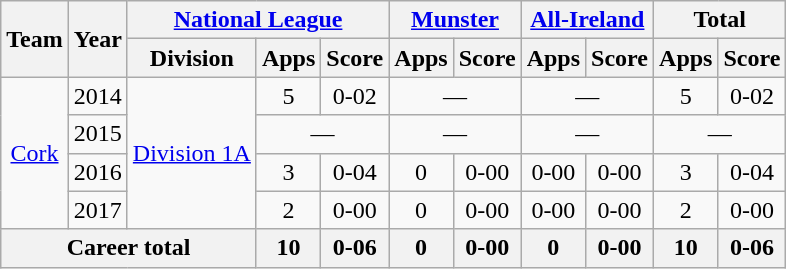<table class="wikitable" style="text-align:center">
<tr>
<th rowspan="2">Team</th>
<th rowspan="2">Year</th>
<th colspan="3"><a href='#'>National League</a></th>
<th colspan="2"><a href='#'>Munster</a></th>
<th colspan="2"><a href='#'>All-Ireland</a></th>
<th colspan="2">Total</th>
</tr>
<tr>
<th>Division</th>
<th>Apps</th>
<th>Score</th>
<th>Apps</th>
<th>Score</th>
<th>Apps</th>
<th>Score</th>
<th>Apps</th>
<th>Score</th>
</tr>
<tr>
<td rowspan="4"><a href='#'>Cork</a></td>
<td>2014</td>
<td rowspan="4"><a href='#'>Division 1A</a></td>
<td>5</td>
<td>0-02</td>
<td colspan=2>—</td>
<td colspan=2>—</td>
<td>5</td>
<td>0-02</td>
</tr>
<tr>
<td>2015</td>
<td colspan=2>—</td>
<td colspan=2>—</td>
<td colspan=2>—</td>
<td colspan=2>—</td>
</tr>
<tr>
<td>2016</td>
<td>3</td>
<td>0-04</td>
<td>0</td>
<td>0-00</td>
<td>0-00</td>
<td>0-00</td>
<td>3</td>
<td>0-04</td>
</tr>
<tr>
<td>2017</td>
<td>2</td>
<td>0-00</td>
<td>0</td>
<td>0-00</td>
<td>0-00</td>
<td>0-00</td>
<td>2</td>
<td>0-00</td>
</tr>
<tr>
<th colspan="3">Career total</th>
<th>10</th>
<th>0-06</th>
<th>0</th>
<th>0-00</th>
<th>0</th>
<th>0-00</th>
<th>10</th>
<th>0-06</th>
</tr>
</table>
